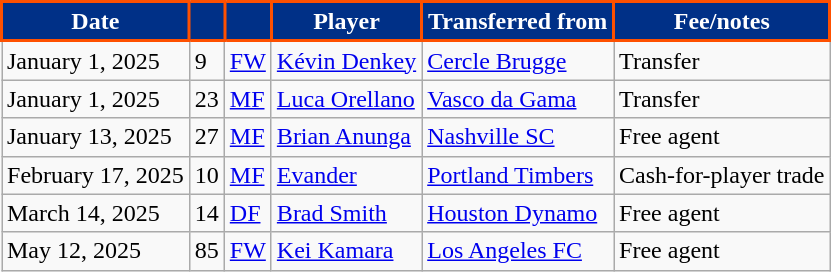<table class="wikitable sortable" style="text-align:left; font-size:100%;">
<tr>
<th style="background-color:#003087; color:#FFFFFF; border:2px solid #FE5000;" scope="col">Date</th>
<th style="background-color:#003087; color:#FFFFFF; border:2px solid #FE5000;" scope="col"></th>
<th style="background-color:#003087; color:#FFFFFF; border:2px solid #FE5000;" scope="col"></th>
<th style="background-color:#003087; color:#FFFFFF; border:2px solid #FE5000;" scope="col">Player</th>
<th style="background-color:#003087; color:#FFFFFF; border:2px solid #FE5000;" scope="col">Transferred from</th>
<th style="background-color:#003087; color:#FFFFFF; border:2px solid #FE5000;" scope="col">Fee/notes</th>
</tr>
<tr>
<td>January 1, 2025</td>
<td>9</td>
<td><a href='#'>FW</a></td>
<td> <a href='#'>Kévin Denkey</a></td>
<td> <a href='#'>Cercle Brugge</a></td>
<td>Transfer</td>
</tr>
<tr>
<td>January 1, 2025</td>
<td>23</td>
<td><a href='#'>MF</a></td>
<td> <a href='#'>Luca Orellano</a></td>
<td> <a href='#'>Vasco da Gama</a></td>
<td>Transfer</td>
</tr>
<tr>
<td>January 13, 2025</td>
<td>27</td>
<td><a href='#'>MF</a></td>
<td> <a href='#'>Brian Anunga</a></td>
<td> <a href='#'>Nashville SC</a></td>
<td>Free agent</td>
</tr>
<tr>
<td>February 17, 2025</td>
<td>10</td>
<td><a href='#'>MF</a></td>
<td> <a href='#'>Evander</a></td>
<td> <a href='#'>Portland Timbers</a></td>
<td>Cash-for-player trade</td>
</tr>
<tr>
<td>March 14, 2025</td>
<td>14</td>
<td><a href='#'>DF</a></td>
<td> <a href='#'>Brad Smith</a></td>
<td> <a href='#'>Houston Dynamo</a></td>
<td>Free agent</td>
</tr>
<tr>
<td>May 12, 2025</td>
<td>85</td>
<td><a href='#'>FW</a></td>
<td> <a href='#'>Kei Kamara</a></td>
<td> <a href='#'>Los Angeles FC</a></td>
<td>Free agent</td>
</tr>
</table>
